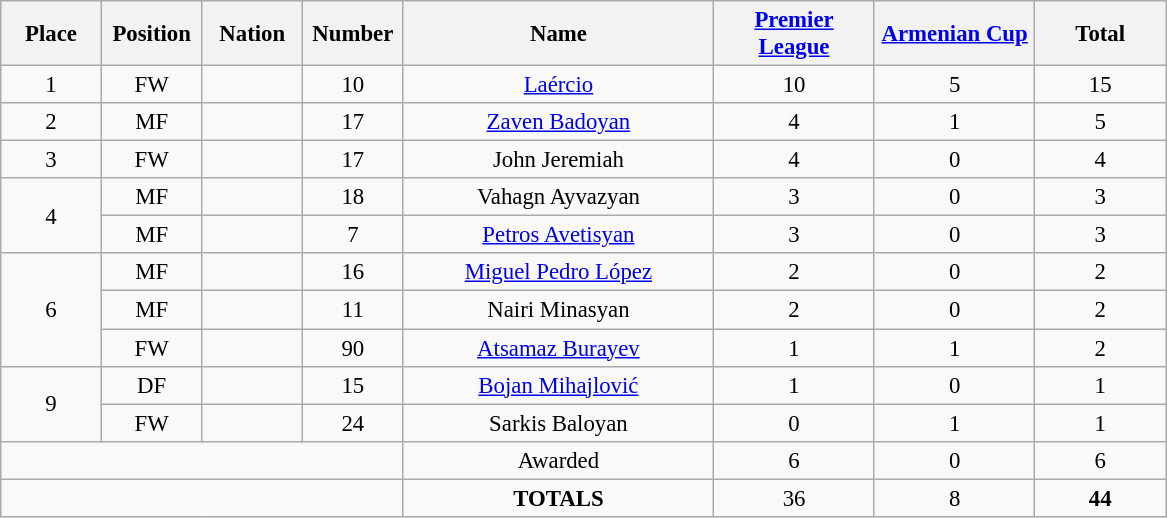<table class="wikitable" style="font-size: 95%; text-align: center;">
<tr>
<th width=60>Place</th>
<th width=60>Position</th>
<th width=60>Nation</th>
<th width=60>Number</th>
<th width=200>Name</th>
<th width=100><a href='#'>Premier League</a></th>
<th width=100><a href='#'>Armenian Cup</a></th>
<th width=80><strong>Total</strong></th>
</tr>
<tr>
<td>1</td>
<td>FW</td>
<td></td>
<td>10</td>
<td><a href='#'>Laércio</a></td>
<td>10</td>
<td>5</td>
<td>15</td>
</tr>
<tr>
<td>2</td>
<td>MF</td>
<td></td>
<td>17</td>
<td><a href='#'>Zaven Badoyan</a></td>
<td>4</td>
<td>1</td>
<td>5</td>
</tr>
<tr>
<td>3</td>
<td>FW</td>
<td></td>
<td>17</td>
<td>John Jeremiah</td>
<td>4</td>
<td>0</td>
<td>4</td>
</tr>
<tr>
<td rowspan="2">4</td>
<td>MF</td>
<td></td>
<td>18</td>
<td>Vahagn Ayvazyan</td>
<td>3</td>
<td>0</td>
<td>3</td>
</tr>
<tr>
<td>MF</td>
<td></td>
<td>7</td>
<td><a href='#'>Petros Avetisyan</a></td>
<td>3</td>
<td>0</td>
<td>3</td>
</tr>
<tr>
<td rowspan="3">6</td>
<td>MF</td>
<td></td>
<td>16</td>
<td><a href='#'>Miguel Pedro López</a></td>
<td>2</td>
<td>0</td>
<td>2</td>
</tr>
<tr>
<td>MF</td>
<td></td>
<td>11</td>
<td>Nairi Minasyan</td>
<td>2</td>
<td>0</td>
<td>2</td>
</tr>
<tr>
<td>FW</td>
<td></td>
<td>90</td>
<td><a href='#'>Atsamaz Burayev</a></td>
<td>1</td>
<td>1</td>
<td>2</td>
</tr>
<tr>
<td rowspan="2">9</td>
<td>DF</td>
<td></td>
<td>15</td>
<td><a href='#'>Bojan Mihajlović</a></td>
<td>1</td>
<td>0</td>
<td>1</td>
</tr>
<tr>
<td>FW</td>
<td></td>
<td>24</td>
<td>Sarkis Baloyan</td>
<td>0</td>
<td>1</td>
<td>1</td>
</tr>
<tr>
<td colspan="4"></td>
<td>Awarded</td>
<td>6</td>
<td>0</td>
<td>6</td>
</tr>
<tr>
<td colspan="4"></td>
<td><strong>TOTALS</strong></td>
<td>36</td>
<td>8</td>
<td><strong>44</strong></td>
</tr>
</table>
